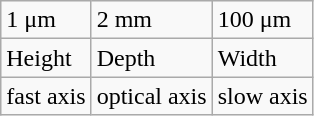<table class="wikitable">
<tr>
<td>1 μm</td>
<td>2 mm</td>
<td>100 μm</td>
</tr>
<tr>
<td>Height</td>
<td>Depth</td>
<td>Width</td>
</tr>
<tr>
<td>fast axis</td>
<td>optical axis</td>
<td>slow axis</td>
</tr>
</table>
